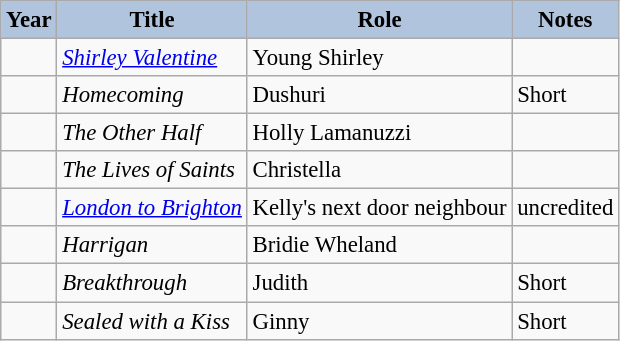<table class="wikitable" style="font-size:95%;">
<tr>
<th style="background:#B0C4DE;">Year</th>
<th style="background:#B0C4DE;">Title</th>
<th style="background:#B0C4DE;">Role</th>
<th style="background:#B0C4DE;">Notes</th>
</tr>
<tr>
<td rowspan="1"></td>
<td><em><a href='#'>Shirley Valentine</a></em></td>
<td>Young Shirley</td>
<td></td>
</tr>
<tr>
<td rowspan="1"></td>
<td><em>Homecoming</em></td>
<td>Dushuri</td>
<td>Short</td>
</tr>
<tr>
<td rowspan="1"></td>
<td><em>The Other Half</em></td>
<td>Holly Lamanuzzi</td>
<td></td>
</tr>
<tr>
<td rowspan="1"></td>
<td><em>The Lives of Saints</em></td>
<td>Christella</td>
<td></td>
</tr>
<tr>
<td rowspan="1"></td>
<td><em><a href='#'>London to Brighton</a></em></td>
<td>Kelly's next door neighbour</td>
<td>uncredited</td>
</tr>
<tr>
<td rowspan="1"></td>
<td><em>Harrigan</em></td>
<td>Bridie Wheland</td>
<td></td>
</tr>
<tr>
<td rowspan="1"></td>
<td><em>Breakthrough</em></td>
<td>Judith</td>
<td>Short</td>
</tr>
<tr>
<td rowspan="1"></td>
<td><em>Sealed with a Kiss</em></td>
<td>Ginny</td>
<td>Short</td>
</tr>
</table>
